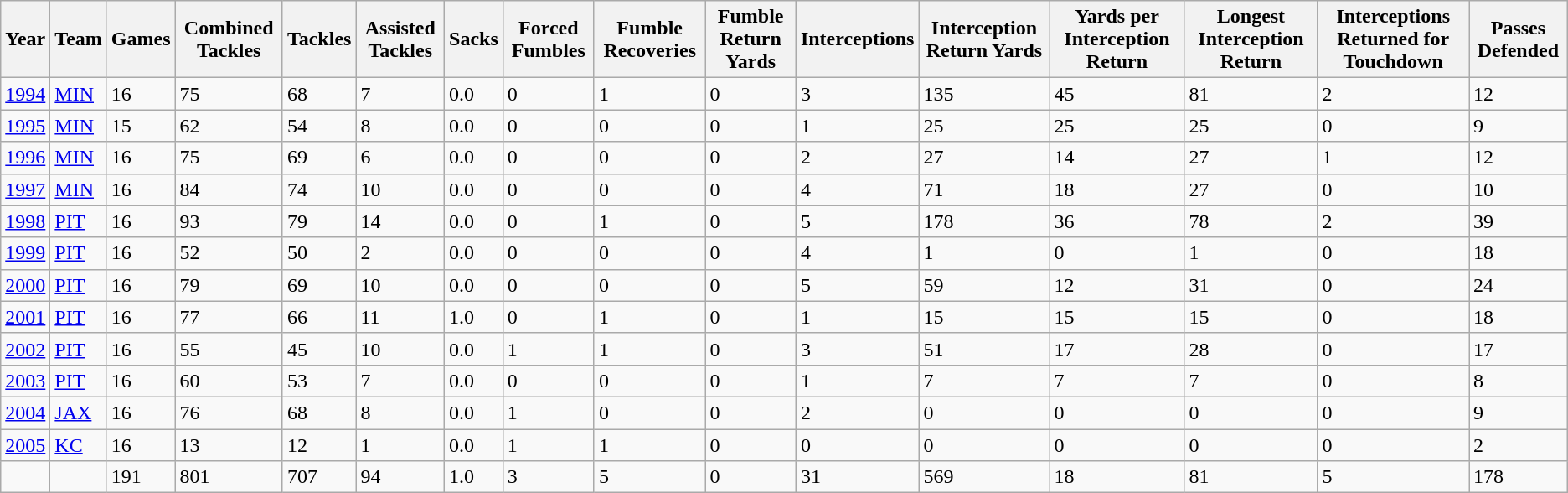<table class="wikitable">
<tr>
<th>Year</th>
<th>Team</th>
<th>Games</th>
<th>Combined Tackles</th>
<th>Tackles</th>
<th>Assisted Tackles</th>
<th>Sacks</th>
<th>Forced Fumbles</th>
<th>Fumble Recoveries</th>
<th>Fumble Return Yards</th>
<th>Interceptions</th>
<th>Interception Return Yards</th>
<th>Yards per Interception Return</th>
<th>Longest Interception Return</th>
<th>Interceptions Returned for Touchdown</th>
<th>Passes Defended</th>
</tr>
<tr>
<td><a href='#'>1994</a></td>
<td><a href='#'>MIN</a></td>
<td>16</td>
<td>75</td>
<td>68</td>
<td>7</td>
<td>0.0</td>
<td>0</td>
<td>1</td>
<td>0</td>
<td>3</td>
<td>135</td>
<td>45</td>
<td>81</td>
<td>2</td>
<td>12</td>
</tr>
<tr>
<td><a href='#'>1995</a></td>
<td><a href='#'>MIN</a></td>
<td>15</td>
<td>62</td>
<td>54</td>
<td>8</td>
<td>0.0</td>
<td>0</td>
<td>0</td>
<td>0</td>
<td>1</td>
<td>25</td>
<td>25</td>
<td>25</td>
<td>0</td>
<td>9</td>
</tr>
<tr>
<td><a href='#'>1996</a></td>
<td><a href='#'>MIN</a></td>
<td>16</td>
<td>75</td>
<td>69</td>
<td>6</td>
<td>0.0</td>
<td>0</td>
<td>0</td>
<td>0</td>
<td>2</td>
<td>27</td>
<td>14</td>
<td>27</td>
<td>1</td>
<td>12</td>
</tr>
<tr>
<td><a href='#'>1997</a></td>
<td><a href='#'>MIN</a></td>
<td>16</td>
<td>84</td>
<td>74</td>
<td>10</td>
<td>0.0</td>
<td>0</td>
<td>0</td>
<td>0</td>
<td>4</td>
<td>71</td>
<td>18</td>
<td>27</td>
<td>0</td>
<td>10</td>
</tr>
<tr>
<td><a href='#'>1998</a></td>
<td><a href='#'>PIT</a></td>
<td>16</td>
<td>93</td>
<td>79</td>
<td>14</td>
<td>0.0</td>
<td>0</td>
<td>1</td>
<td>0</td>
<td>5</td>
<td>178</td>
<td>36</td>
<td>78</td>
<td>2</td>
<td>39</td>
</tr>
<tr>
<td><a href='#'>1999</a></td>
<td><a href='#'>PIT</a></td>
<td>16</td>
<td>52</td>
<td>50</td>
<td>2</td>
<td>0.0</td>
<td>0</td>
<td>0</td>
<td>0</td>
<td>4</td>
<td>1</td>
<td>0</td>
<td>1</td>
<td>0</td>
<td>18</td>
</tr>
<tr>
<td><a href='#'>2000</a></td>
<td><a href='#'>PIT</a></td>
<td>16</td>
<td>79</td>
<td>69</td>
<td>10</td>
<td>0.0</td>
<td>0</td>
<td>0</td>
<td>0</td>
<td>5</td>
<td>59</td>
<td>12</td>
<td>31</td>
<td>0</td>
<td>24</td>
</tr>
<tr>
<td><a href='#'>2001</a></td>
<td><a href='#'>PIT</a></td>
<td>16</td>
<td>77</td>
<td>66</td>
<td>11</td>
<td>1.0</td>
<td>0</td>
<td>1</td>
<td>0</td>
<td>1</td>
<td>15</td>
<td>15</td>
<td>15</td>
<td>0</td>
<td>18</td>
</tr>
<tr>
<td><a href='#'>2002</a></td>
<td><a href='#'>PIT</a></td>
<td>16</td>
<td>55</td>
<td>45</td>
<td>10</td>
<td>0.0</td>
<td>1</td>
<td>1</td>
<td>0</td>
<td>3</td>
<td>51</td>
<td>17</td>
<td>28</td>
<td>0</td>
<td>17</td>
</tr>
<tr>
<td><a href='#'>2003</a></td>
<td><a href='#'>PIT</a></td>
<td>16</td>
<td>60</td>
<td>53</td>
<td>7</td>
<td>0.0</td>
<td>0</td>
<td>0</td>
<td>0</td>
<td>1</td>
<td>7</td>
<td>7</td>
<td>7</td>
<td>0</td>
<td>8</td>
</tr>
<tr>
<td><a href='#'>2004</a></td>
<td><a href='#'>JAX</a></td>
<td>16</td>
<td>76</td>
<td>68</td>
<td>8</td>
<td>0.0</td>
<td>1</td>
<td>0</td>
<td>0</td>
<td>2</td>
<td>0</td>
<td>0</td>
<td>0</td>
<td>0</td>
<td>9</td>
</tr>
<tr>
<td><a href='#'>2005</a></td>
<td><a href='#'>KC</a></td>
<td>16</td>
<td>13</td>
<td>12</td>
<td>1</td>
<td>0.0</td>
<td>1</td>
<td>1</td>
<td>0</td>
<td>0</td>
<td>0</td>
<td>0</td>
<td>0</td>
<td>0</td>
<td>2</td>
</tr>
<tr>
<td></td>
<td></td>
<td>191</td>
<td>801</td>
<td>707</td>
<td>94</td>
<td>1.0</td>
<td>3</td>
<td>5</td>
<td>0</td>
<td>31</td>
<td>569</td>
<td>18</td>
<td>81</td>
<td>5</td>
<td>178</td>
</tr>
</table>
